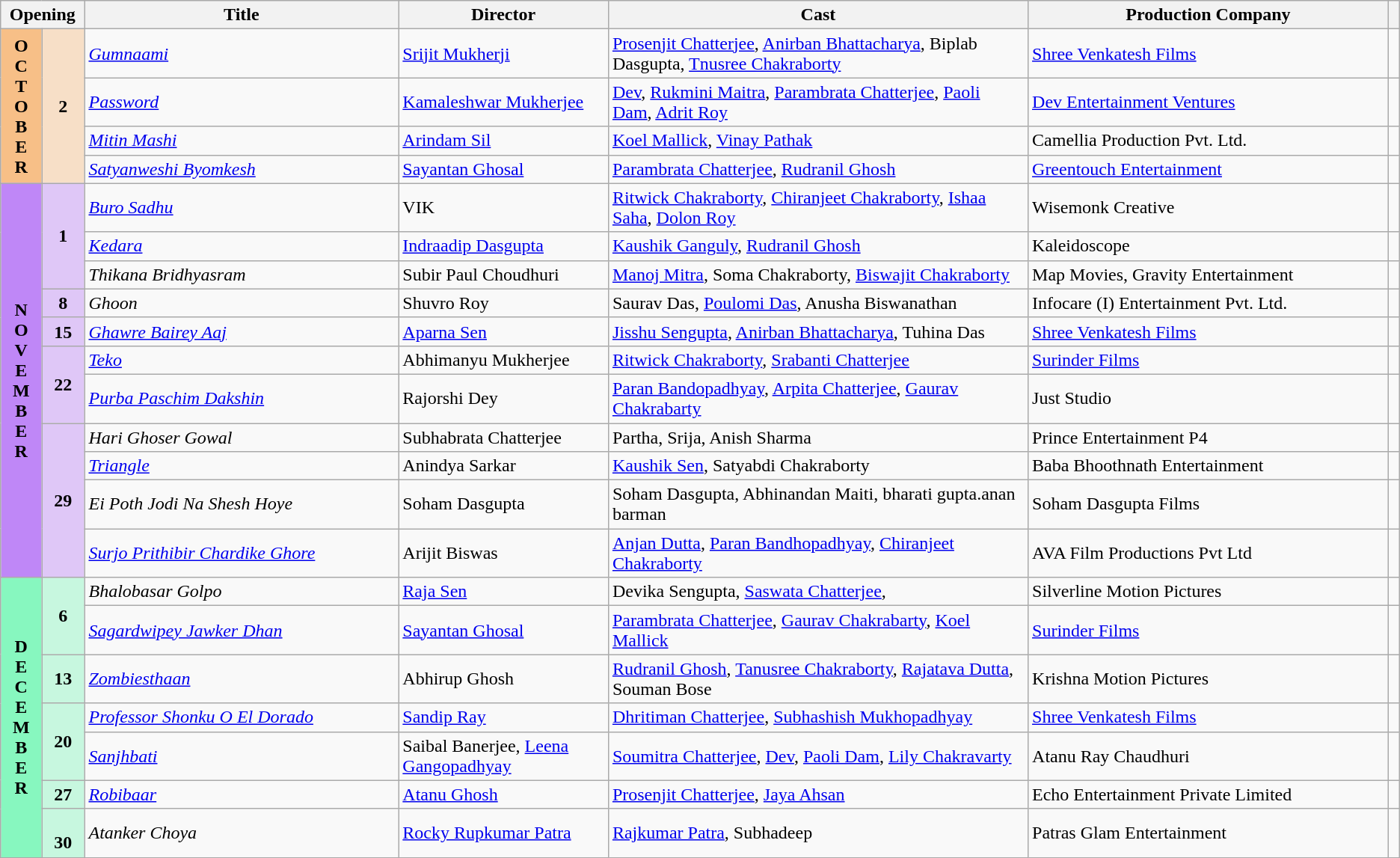<table class="wikitable sortable">
<tr>
<th colspan="2" style="width:6%;">Opening</th>
<th>Title</th>
<th style="width:15%;">Director</th>
<th style="width:30%;">Cast</th>
<th>Production Company</th>
<th></th>
</tr>
<tr>
<th rowspan="4" style="text-align:center; background:#f7bf87">O<br>C<br>T<br>O<br>B<br>E<br>R</th>
<td rowspan="4" style="text-align:center; background:#f7dfc7"><strong>2</strong></td>
<td><em><a href='#'>Gumnaami</a></em></td>
<td><a href='#'>Srijit Mukherji</a></td>
<td><a href='#'>Prosenjit Chatterjee</a>, <a href='#'>Anirban Bhattacharya</a>, Biplab Dasgupta, <a href='#'>Tnusree Chakraborty</a></td>
<td><a href='#'>Shree Venkatesh Films</a></td>
<td></td>
</tr>
<tr>
<td><em><a href='#'>Password</a></em></td>
<td><a href='#'>Kamaleshwar Mukherjee</a></td>
<td><a href='#'>Dev</a>, <a href='#'>Rukmini Maitra</a>, <a href='#'>Parambrata Chatterjee</a>, <a href='#'>Paoli Dam</a>, <a href='#'>Adrit Roy</a></td>
<td><a href='#'>Dev Entertainment Ventures</a></td>
<td></td>
</tr>
<tr>
<td><em><a href='#'>Mitin Mashi</a></em></td>
<td><a href='#'>Arindam Sil</a></td>
<td><a href='#'>Koel Mallick</a>, <a href='#'>Vinay Pathak</a></td>
<td>Camellia Production Pvt. Ltd.</td>
<td></td>
</tr>
<tr>
<td><em><a href='#'>Satyanweshi Byomkesh</a></em></td>
<td><a href='#'>Sayantan Ghosal</a></td>
<td><a href='#'>Parambrata Chatterjee</a>, <a href='#'>Rudranil Ghosh</a></td>
<td><a href='#'>Greentouch Entertainment</a></td>
<td></td>
</tr>
<tr>
<th rowspan="11" style="text-align:center; background:#bf87f7">N<br>O<br>V<br>E<br>M<br>B<br>E<br>R</th>
<td rowspan="3" style="text-align:center; background:#dfc7f7"><strong>1</strong></td>
<td><em><a href='#'>Buro Sadhu</a></em></td>
<td>VIK</td>
<td><a href='#'>Ritwick Chakraborty</a>, <a href='#'>Chiranjeet Chakraborty</a>, <a href='#'>Ishaa Saha</a>, <a href='#'>Dolon Roy</a></td>
<td>Wisemonk Creative</td>
<td></td>
</tr>
<tr>
<td><em><a href='#'>Kedara</a></em></td>
<td><a href='#'>Indraadip Dasgupta</a></td>
<td><a href='#'>Kaushik Ganguly</a>, <a href='#'>Rudranil Ghosh</a></td>
<td>Kaleidoscope</td>
<td></td>
</tr>
<tr>
<td><em>Thikana Bridhyasram</em></td>
<td>Subir Paul Choudhuri</td>
<td><a href='#'>Manoj Mitra</a>, Soma Chakraborty, <a href='#'>Biswajit Chakraborty</a></td>
<td>Map Movies, Gravity Entertainment</td>
<td></td>
</tr>
<tr>
<td rowspan="1" style="text-align:center; background:#dfc7f7"><strong>8</strong></td>
<td><em>Ghoon</em></td>
<td>Shuvro Roy</td>
<td>Saurav Das, <a href='#'>Poulomi Das</a>, Anusha Biswanathan</td>
<td>Infocare (I) Entertainment Pvt. Ltd.</td>
<td></td>
</tr>
<tr>
<td rowspan="1" style="text-align:center; background:#dfc7f7"><strong>15</strong></td>
<td><em><a href='#'>Ghawre Bairey Aaj</a></em></td>
<td><a href='#'>Aparna Sen</a></td>
<td><a href='#'>Jisshu Sengupta</a>, <a href='#'>Anirban Bhattacharya</a>, Tuhina Das</td>
<td><a href='#'>Shree Venkatesh Films</a></td>
<td></td>
</tr>
<tr>
<td rowspan="2" style="text-align:center; background:#dfc7f7"><strong>22</strong></td>
<td><em><a href='#'>Teko</a></em></td>
<td>Abhimanyu Mukherjee</td>
<td><a href='#'>Ritwick Chakraborty</a>, <a href='#'>Srabanti Chatterjee</a></td>
<td><a href='#'>Surinder Films</a></td>
<td></td>
</tr>
<tr>
<td><em><a href='#'>Purba Paschim Dakshin</a></em></td>
<td>Rajorshi Dey</td>
<td><a href='#'>Paran Bandopadhyay</a>, <a href='#'>Arpita Chatterjee</a>, <a href='#'>Gaurav Chakrabarty</a></td>
<td>Just Studio</td>
<td></td>
</tr>
<tr>
<td rowspan="4" style="text-align:center; background:#dfc7f7"><strong>29</strong></td>
<td><em>Hari Ghoser Gowal</em></td>
<td>Subhabrata Chatterjee</td>
<td>Partha, Srija, Anish Sharma</td>
<td>Prince Entertainment P4</td>
<td></td>
</tr>
<tr>
<td><em><a href='#'>Triangle</a></em></td>
<td>Anindya Sarkar</td>
<td><a href='#'>Kaushik Sen</a>, Satyabdi Chakraborty</td>
<td>Baba Bhoothnath Entertainment</td>
<td></td>
</tr>
<tr>
<td><em>Ei Poth Jodi Na Shesh Hoye</em></td>
<td>Soham Dasgupta</td>
<td>Soham Dasgupta, Abhinandan Maiti, bharati gupta.anan barman</td>
<td>Soham Dasgupta Films</td>
<td></td>
</tr>
<tr>
<td><em><a href='#'>Surjo Prithibir Chardike Ghore</a></em></td>
<td>Arijit Biswas</td>
<td><a href='#'>Anjan Dutta</a>, <a href='#'>Paran Bandhopadhyay</a>, <a href='#'>Chiranjeet Chakraborty</a></td>
<td>AVA Film Productions Pvt Ltd</td>
<td></td>
</tr>
<tr>
<th rowspan="7" style="text-align:center; background:#87f7bf">D<br>E<br>C<br>E<br>M<br>B<br>E<br>R</th>
<td rowspan="2" style="text-align:center; background:#c7f7df"><strong>6</strong></td>
<td><em>Bhalobasar Golpo</em></td>
<td><a href='#'>Raja Sen</a></td>
<td>Devika Sengupta, <a href='#'>Saswata Chatterjee</a>,</td>
<td>Silverline Motion Pictures</td>
<td></td>
</tr>
<tr>
<td><em><a href='#'>Sagardwipey Jawker Dhan</a></em></td>
<td><a href='#'>Sayantan Ghosal</a></td>
<td><a href='#'>Parambrata Chatterjee</a>, <a href='#'>Gaurav Chakrabarty</a>, <a href='#'>Koel Mallick</a></td>
<td><a href='#'>Surinder Films</a></td>
<td></td>
</tr>
<tr>
<td rowspan="1" style="text-align:center; background:#c7f7df"><strong>13</strong></td>
<td><em><a href='#'>Zombiesthaan</a></em></td>
<td>Abhirup Ghosh</td>
<td><a href='#'>Rudranil Ghosh</a>, <a href='#'>Tanusree Chakraborty</a>, <a href='#'>Rajatava Dutta</a>, Souman Bose</td>
<td>Krishna Motion Pictures</td>
<td></td>
</tr>
<tr>
<td rowspan="2" style="text-align:center; background:#c7f7df"><strong>20</strong></td>
<td><em><a href='#'>Professor Shonku O El Dorado</a></em></td>
<td><a href='#'>Sandip Ray</a></td>
<td><a href='#'>Dhritiman Chatterjee</a>, <a href='#'>Subhashish Mukhopadhyay</a></td>
<td><a href='#'>Shree Venkatesh Films</a></td>
<td></td>
</tr>
<tr>
<td><em><a href='#'>Sanjhbati</a></em></td>
<td>Saibal Banerjee, <a href='#'>Leena Gangopadhyay</a></td>
<td><a href='#'>Soumitra Chatterjee</a>, <a href='#'>Dev</a>, <a href='#'>Paoli Dam</a>, <a href='#'>Lily Chakravarty</a></td>
<td>Atanu Ray Chaudhuri</td>
<td></td>
</tr>
<tr>
<td rowspan="1" style="text-align:center; background:#c7f7df"><strong>27</strong></td>
<td><em><a href='#'>Robibaar</a></em></td>
<td><a href='#'>Atanu Ghosh</a></td>
<td><a href='#'>Prosenjit Chatterjee</a>, <a href='#'>Jaya Ahsan</a></td>
<td>Echo Entertainment Private Limited</td>
</tr>
<tr>
<td rowspan="2" style="text-align:center; background:#c7f7df"><br><strong>30</strong></td>
<td><em>Atanker Choya</em></td>
<td><a href='#'>Rocky Rupkumar Patra</a></td>
<td><a href='#'>Rajkumar Patra</a>, Subhadeep</td>
<td>Patras Glam Entertainment</td>
<td></td>
</tr>
</table>
